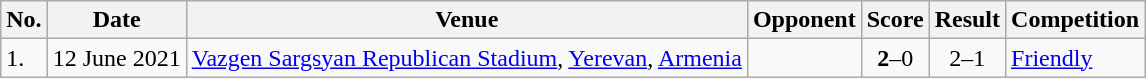<table class="wikitable">
<tr>
<th>No.</th>
<th>Date</th>
<th>Venue</th>
<th>Opponent</th>
<th>Score</th>
<th>Result</th>
<th>Competition</th>
</tr>
<tr>
<td>1.</td>
<td>12 June 2021</td>
<td><a href='#'>Vazgen Sargsyan Republican Stadium</a>, <a href='#'>Yerevan</a>, <a href='#'>Armenia</a></td>
<td></td>
<td align=center><strong>2</strong>–0</td>
<td align=center>2–1</td>
<td><a href='#'>Friendly</a></td>
</tr>
</table>
